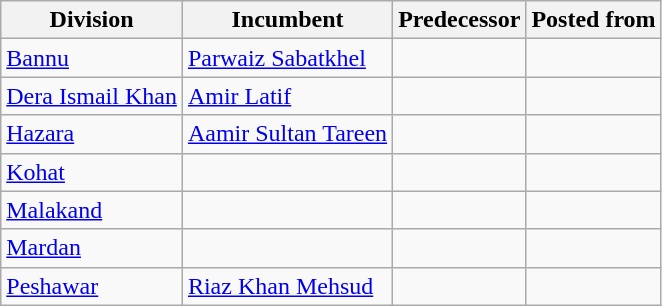<table class="wikitable sortable static-row-numbers static-row-header-hash">
<tr>
<th>Division</th>
<th>Incumbent</th>
<th>Predecessor</th>
<th>Posted from</th>
</tr>
<tr>
<td><a href='#'>Bannu</a></td>
<td><a href='#'>Parwaiz Sabatkhel</a></td>
<td></td>
<td></td>
</tr>
<tr>
<td><a href='#'>Dera Ismail Khan</a></td>
<td><a href='#'>Amir Latif</a></td>
<td></td>
<td></td>
</tr>
<tr>
<td><a href='#'>Hazara</a></td>
<td><a href='#'>Aamir Sultan Tareen</a></td>
<td></td>
<td></td>
</tr>
<tr>
<td><a href='#'>Kohat</a></td>
<td></td>
<td></td>
<td></td>
</tr>
<tr>
<td><a href='#'>Malakand</a></td>
<td></td>
<td></td>
<td></td>
</tr>
<tr>
<td><a href='#'>Mardan</a></td>
<td></td>
<td></td>
<td></td>
</tr>
<tr>
<td><a href='#'>Peshawar</a></td>
<td><a href='#'>Riaz Khan Mehsud</a></td>
<td></td>
<td></td>
</tr>
</table>
